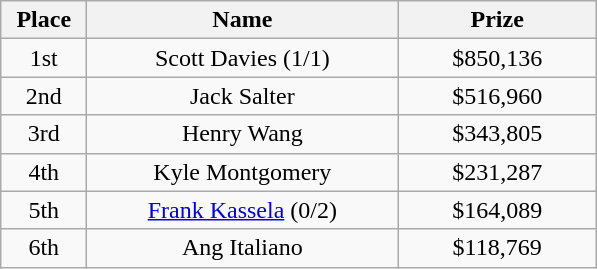<table class="wikitable">
<tr>
<th width="50">Place</th>
<th width="200">Name</th>
<th width="125">Prize</th>
</tr>
<tr>
<td align = "center">1st</td>
<td align = "center">Scott Davies (1/1)</td>
<td align = "center">$850,136</td>
</tr>
<tr>
<td align = "center">2nd</td>
<td align = "center">Jack Salter</td>
<td align = "center">$516,960</td>
</tr>
<tr>
<td align = "center">3rd</td>
<td align = "center">Henry Wang</td>
<td align = "center">$343,805</td>
</tr>
<tr>
<td align = "center">4th</td>
<td align = "center">Kyle Montgomery</td>
<td align = "center">$231,287</td>
</tr>
<tr>
<td align = "center">5th</td>
<td align = "center"><a href='#'>Frank Kassela</a> (0/2)</td>
<td align = "center">$164,089</td>
</tr>
<tr>
<td align = "center">6th</td>
<td align = "center">Ang Italiano</td>
<td align = "center">$118,769</td>
</tr>
</table>
